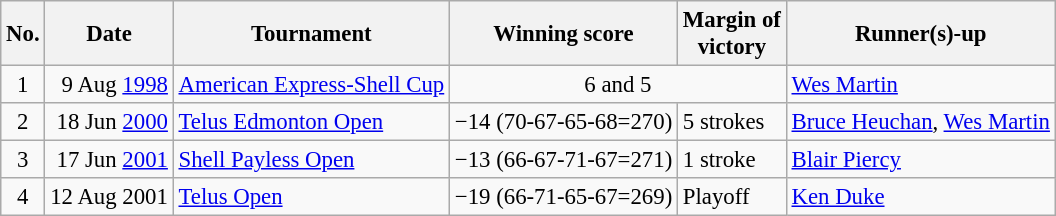<table class="wikitable" style="font-size:95%;">
<tr>
<th>No.</th>
<th>Date</th>
<th>Tournament</th>
<th>Winning score</th>
<th>Margin of<br>victory</th>
<th>Runner(s)-up</th>
</tr>
<tr>
<td align=center>1</td>
<td align=right>9 Aug <a href='#'>1998</a></td>
<td><a href='#'>American Express-Shell Cup</a></td>
<td colspan=2 align=center>6 and 5</td>
<td> <a href='#'>Wes Martin</a></td>
</tr>
<tr>
<td align=center>2</td>
<td align=right>18 Jun <a href='#'>2000</a></td>
<td><a href='#'>Telus Edmonton Open</a></td>
<td>−14 (70-67-65-68=270)</td>
<td>5 strokes</td>
<td> <a href='#'>Bruce Heuchan</a>,  <a href='#'>Wes Martin</a></td>
</tr>
<tr>
<td align=center>3</td>
<td align=right>17 Jun <a href='#'>2001</a></td>
<td><a href='#'>Shell Payless Open</a></td>
<td>−13 (66-67-71-67=271)</td>
<td>1 stroke</td>
<td> <a href='#'>Blair Piercy</a></td>
</tr>
<tr>
<td align=center>4</td>
<td align=right>12 Aug 2001</td>
<td><a href='#'>Telus Open</a></td>
<td>−19 (66-71-65-67=269)</td>
<td>Playoff</td>
<td> <a href='#'>Ken Duke</a></td>
</tr>
</table>
